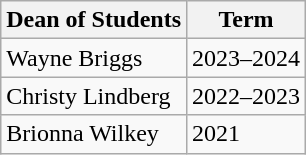<table class="wikitable">
<tr>
<th>Dean of Students</th>
<th>Term</th>
</tr>
<tr>
<td>Wayne Briggs</td>
<td>2023–2024</td>
</tr>
<tr>
<td>Christy Lindberg</td>
<td>2022–2023</td>
</tr>
<tr>
<td>Brionna Wilkey</td>
<td>2021</td>
</tr>
</table>
